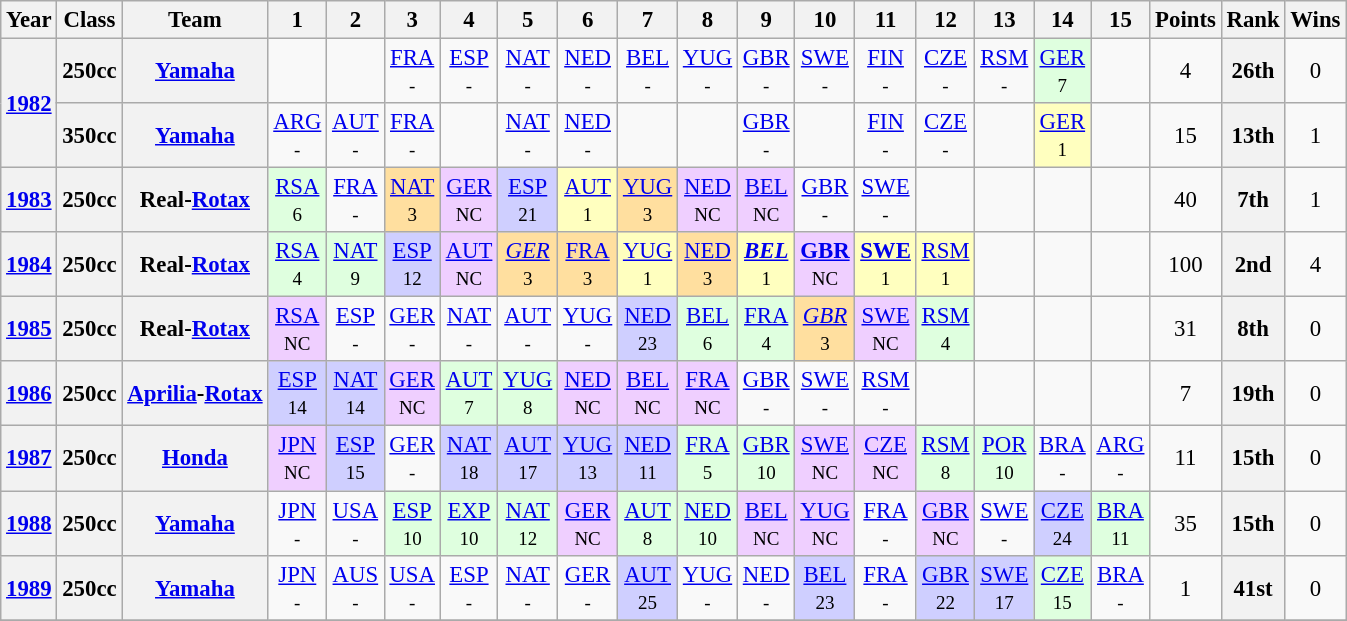<table class="wikitable" style="text-align:center; font-size:95%">
<tr>
<th>Year</th>
<th>Class</th>
<th>Team</th>
<th>1</th>
<th>2</th>
<th>3</th>
<th>4</th>
<th>5</th>
<th>6</th>
<th>7</th>
<th>8</th>
<th>9</th>
<th>10</th>
<th>11</th>
<th>12</th>
<th>13</th>
<th>14</th>
<th>15</th>
<th>Points</th>
<th>Rank</th>
<th>Wins</th>
</tr>
<tr>
<th rowspan=2><a href='#'>1982</a></th>
<th>250cc</th>
<th><a href='#'>Yamaha</a></th>
<td></td>
<td></td>
<td><a href='#'>FRA</a><br><small>-</small></td>
<td><a href='#'>ESP</a><br><small>-</small></td>
<td><a href='#'>NAT</a><br><small>-</small></td>
<td><a href='#'>NED</a><br><small>-</small></td>
<td><a href='#'>BEL</a><br><small>-</small></td>
<td><a href='#'>YUG</a><br><small>-</small></td>
<td><a href='#'>GBR</a><br><small>-</small></td>
<td><a href='#'>SWE</a><br><small>-</small></td>
<td><a href='#'>FIN</a><br><small>-</small></td>
<td><a href='#'>CZE</a><br><small>-</small></td>
<td><a href='#'>RSM</a><br><small>-</small></td>
<td style="background:#DFFFDF;"><a href='#'>GER</a><br><small>7</small></td>
<td></td>
<td>4</td>
<th>26th</th>
<td>0</td>
</tr>
<tr>
<th>350cc</th>
<th><a href='#'>Yamaha</a></th>
<td><a href='#'>ARG</a><br><small>-</small></td>
<td><a href='#'>AUT</a><br><small>-</small></td>
<td><a href='#'>FRA</a><br><small>-</small></td>
<td></td>
<td><a href='#'>NAT</a><br><small>-</small></td>
<td><a href='#'>NED</a><br><small>-</small></td>
<td></td>
<td></td>
<td><a href='#'>GBR</a><br><small>-</small></td>
<td></td>
<td><a href='#'>FIN</a><br><small>-</small></td>
<td><a href='#'>CZE</a><br><small>-</small></td>
<td></td>
<td style="background:#FFFFBF;"><a href='#'>GER</a><br><small>1</small></td>
<td></td>
<td>15</td>
<th>13th</th>
<td>1</td>
</tr>
<tr>
<th><a href='#'>1983</a></th>
<th>250cc</th>
<th>Real-<a href='#'>Rotax</a></th>
<td style="background:#DFFFDF;"><a href='#'>RSA</a><br><small>6</small></td>
<td><a href='#'>FRA</a><br><small>-</small></td>
<td style="background:#FFDF9F;"><a href='#'>NAT</a><br><small>3</small></td>
<td style="background:#EFCFFF;"><a href='#'>GER</a><br><small>NC</small></td>
<td style="background:#CFCFFF;"><a href='#'>ESP</a><br><small>21</small></td>
<td style="background:#FFFFBF;"><a href='#'>AUT</a><br><small>1</small></td>
<td style="background:#FFDF9F;"><a href='#'>YUG</a><br><small>3</small></td>
<td style="background:#EFCFFF;"><a href='#'>NED</a><br><small>NC</small></td>
<td style="background:#EFCFFF;"><a href='#'>BEL</a><br><small>NC</small></td>
<td><a href='#'>GBR</a><br><small>-</small></td>
<td><a href='#'>SWE</a><br><small>-</small></td>
<td></td>
<td></td>
<td></td>
<td></td>
<td>40</td>
<th>7th</th>
<td>1</td>
</tr>
<tr>
<th><a href='#'>1984</a></th>
<th>250cc</th>
<th>Real-<a href='#'>Rotax</a></th>
<td style="background:#DFFFDF;"><a href='#'>RSA</a><br><small>4</small></td>
<td style="background:#DFFFDF;"><a href='#'>NAT</a><br><small>9</small></td>
<td style="background:#CFCFFF;"><a href='#'>ESP</a><br><small>12</small></td>
<td style="background:#EFCFFF;"><a href='#'>AUT</a><br><small>NC</small></td>
<td style="background:#FFDF9F;"><em><a href='#'>GER</a></em><br><small>3</small></td>
<td style="background:#FFDF9F;"><a href='#'>FRA</a><br><small>3</small></td>
<td style="background:#FFFFBF;"><a href='#'>YUG</a><br><small>1</small></td>
<td style="background:#FFDF9F;"><a href='#'>NED</a><br><small>3</small></td>
<td style="background:#FFFFBF;"><strong><em><a href='#'>BEL</a></em></strong><br><small>1</small></td>
<td style="background:#EFCFFF;"><strong><a href='#'>GBR</a></strong><br><small>NC</small></td>
<td style="background:#FFFFBF;"><strong><a href='#'>SWE</a></strong><br><small>1</small></td>
<td style="background:#FFFFBF;"><a href='#'>RSM</a><br><small>1</small></td>
<td></td>
<td></td>
<td></td>
<td>100</td>
<th>2nd</th>
<td>4</td>
</tr>
<tr>
<th><a href='#'>1985</a></th>
<th>250cc</th>
<th>Real-<a href='#'>Rotax</a></th>
<td style="background:#EFCFFF;"><a href='#'>RSA</a><br><small>NC</small></td>
<td><a href='#'>ESP</a><br><small>-</small></td>
<td><a href='#'>GER</a><br><small>-</small></td>
<td><a href='#'>NAT</a><br><small>-</small></td>
<td><a href='#'>AUT</a><br><small>-</small></td>
<td><a href='#'>YUG</a><br><small>-</small></td>
<td style="background:#CFCFFF;"><a href='#'>NED</a><br><small>23</small></td>
<td style="background:#DFFFDF;"><a href='#'>BEL</a><br><small>6</small></td>
<td style="background:#DFFFDF;"><a href='#'>FRA</a><br><small>4</small></td>
<td style="background:#FFDF9F;"><em><a href='#'>GBR</a></em><br><small>3</small></td>
<td style="background:#EFCFFF;"><a href='#'>SWE</a><br><small>NC</small></td>
<td style="background:#DFFFDF;"><a href='#'>RSM</a><br><small>4</small></td>
<td></td>
<td></td>
<td></td>
<td>31</td>
<th>8th</th>
<td>0</td>
</tr>
<tr>
<th><a href='#'>1986</a></th>
<th>250cc</th>
<th><a href='#'>Aprilia</a>-<a href='#'>Rotax</a></th>
<td style="background:#CFCFFF;"><a href='#'>ESP</a><br><small>14</small></td>
<td style="background:#CFCFFF;"><a href='#'>NAT</a><br><small>14</small></td>
<td style="background:#EFCFFF;"><a href='#'>GER</a><br><small>NC</small></td>
<td style="background:#DFFFDF;"><a href='#'>AUT</a><br><small>7</small></td>
<td style="background:#DFFFDF;"><a href='#'>YUG</a><br><small>8</small></td>
<td style="background:#EFCFFF;"><a href='#'>NED</a><br><small>NC</small></td>
<td style="background:#EFCFFF;"><a href='#'>BEL</a><br><small>NC</small></td>
<td style="background:#EFCFFF;"><a href='#'>FRA</a><br><small>NC</small></td>
<td><a href='#'>GBR</a><br><small>-</small></td>
<td><a href='#'>SWE</a><br><small>-</small></td>
<td><a href='#'>RSM</a><br><small>-</small></td>
<td></td>
<td></td>
<td></td>
<td></td>
<td>7</td>
<th>19th</th>
<td>0</td>
</tr>
<tr>
<th><a href='#'>1987</a></th>
<th>250cc</th>
<th><a href='#'>Honda</a></th>
<td style="background:#EFCFFF;"><a href='#'>JPN</a><br><small>NC</small></td>
<td style="background:#CFCFFF;"><a href='#'>ESP</a><br><small>15</small></td>
<td><a href='#'>GER</a><br><small>-</small></td>
<td style="background:#CFCFFF;"><a href='#'>NAT</a><br><small>18</small></td>
<td style="background:#CFCFFF;"><a href='#'>AUT</a><br><small>17</small></td>
<td style="background:#CFCFFF;"><a href='#'>YUG</a><br><small>13</small></td>
<td style="background:#CFCFFF;"><a href='#'>NED</a><br><small>11</small></td>
<td style="background:#DFFFDF;"><a href='#'>FRA</a><br><small>5</small></td>
<td style="background:#DFFFDF;"><a href='#'>GBR</a><br><small>10</small></td>
<td style="background:#EFCFFF;"><a href='#'>SWE</a><br><small>NC</small></td>
<td style="background:#EFCFFF;"><a href='#'>CZE</a><br><small>NC</small></td>
<td style="background:#DFFFDF;"><a href='#'>RSM</a><br><small>8</small></td>
<td style="background:#DFFFDF;"><a href='#'>POR</a><br><small>10</small></td>
<td><a href='#'>BRA</a><br><small>-</small></td>
<td><a href='#'>ARG</a><br><small>-</small></td>
<td>11</td>
<th>15th</th>
<td>0</td>
</tr>
<tr>
<th><a href='#'>1988</a></th>
<th>250cc</th>
<th><a href='#'>Yamaha</a></th>
<td><a href='#'>JPN</a><br><small>-</small></td>
<td><a href='#'>USA</a><br><small>-</small></td>
<td style="background:#DFFFDF;"><a href='#'>ESP</a><br><small>10</small></td>
<td style="background:#DFFFDF;"><a href='#'>EXP</a><br><small>10</small></td>
<td style="background:#DFFFDF;"><a href='#'>NAT</a><br><small>12</small></td>
<td style="background:#EFCFFF;"><a href='#'>GER</a><br><small>NC</small></td>
<td style="background:#DFFFDF;"><a href='#'>AUT</a><br><small>8</small></td>
<td style="background:#DFFFDF;"><a href='#'>NED</a><br><small>10</small></td>
<td style="background:#EFCFFF;"><a href='#'>BEL</a><br><small>NC</small></td>
<td style="background:#EFCFFF;"><a href='#'>YUG</a><br><small>NC</small></td>
<td><a href='#'>FRA</a><br><small>-</small></td>
<td style="background:#EFCFFF;"><a href='#'>GBR</a><br><small>NC</small></td>
<td><a href='#'>SWE</a><br><small>-</small></td>
<td style="background:#CFCFFF;"><a href='#'>CZE</a><br><small>24</small></td>
<td style="background:#DFFFDF;"><a href='#'>BRA</a><br><small>11</small></td>
<td>35</td>
<th>15th</th>
<td>0</td>
</tr>
<tr>
<th><a href='#'>1989</a></th>
<th>250cc</th>
<th><a href='#'>Yamaha</a></th>
<td><a href='#'>JPN</a><br><small>-</small></td>
<td><a href='#'>AUS</a><br><small>-</small></td>
<td><a href='#'>USA</a><br><small>-</small></td>
<td><a href='#'>ESP</a><br><small>-</small></td>
<td><a href='#'>NAT</a><br><small>-</small></td>
<td><a href='#'>GER</a><br><small>-</small></td>
<td style="background:#CFCFFF;"><a href='#'>AUT</a><br><small>25</small></td>
<td><a href='#'>YUG</a><br><small>-</small></td>
<td><a href='#'>NED</a><br><small>-</small></td>
<td style="background:#CFCFFF;"><a href='#'>BEL</a><br><small>23</small></td>
<td><a href='#'>FRA</a><br><small>-</small></td>
<td style="background:#CFCFFF;"><a href='#'>GBR</a><br><small>22</small></td>
<td style="background:#CFCFFF;"><a href='#'>SWE</a><br><small>17</small></td>
<td style="background:#DFFFDF;"><a href='#'>CZE</a><br><small>15</small></td>
<td><a href='#'>BRA</a><br><small>-</small></td>
<td>1</td>
<th>41st</th>
<td>0</td>
</tr>
<tr>
</tr>
</table>
